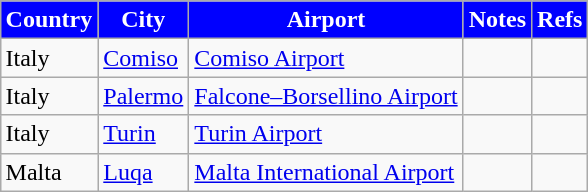<table class="wikitable sortable toccolours" style="margin:1em auto">
<tr>
<th style="background-color:blue; color:white;">Country</th>
<th style="background-color:blue; color:white;">City</th>
<th style="background-color:blue; color:white;">Airport</th>
<th style="background-color:blue; color:white;">Notes</th>
<th style="background-color:blue; color:white;" class="unsortable">Refs</th>
</tr>
<tr>
<td>Italy</td>
<td><a href='#'>Comiso</a></td>
<td><a href='#'>Comiso Airport</a></td>
<td></td>
<td align=center></td>
</tr>
<tr>
<td>Italy</td>
<td><a href='#'>Palermo</a></td>
<td><a href='#'>Falcone–Borsellino Airport</a></td>
<td></td>
<td align=center></td>
</tr>
<tr>
<td>Italy</td>
<td><a href='#'>Turin</a></td>
<td><a href='#'>Turin Airport</a></td>
<td></td>
<td align=center></td>
</tr>
<tr>
<td>Malta</td>
<td><a href='#'>Luqa</a></td>
<td><a href='#'>Malta International Airport</a></td>
<td></td>
<td align=center></td>
</tr>
</table>
